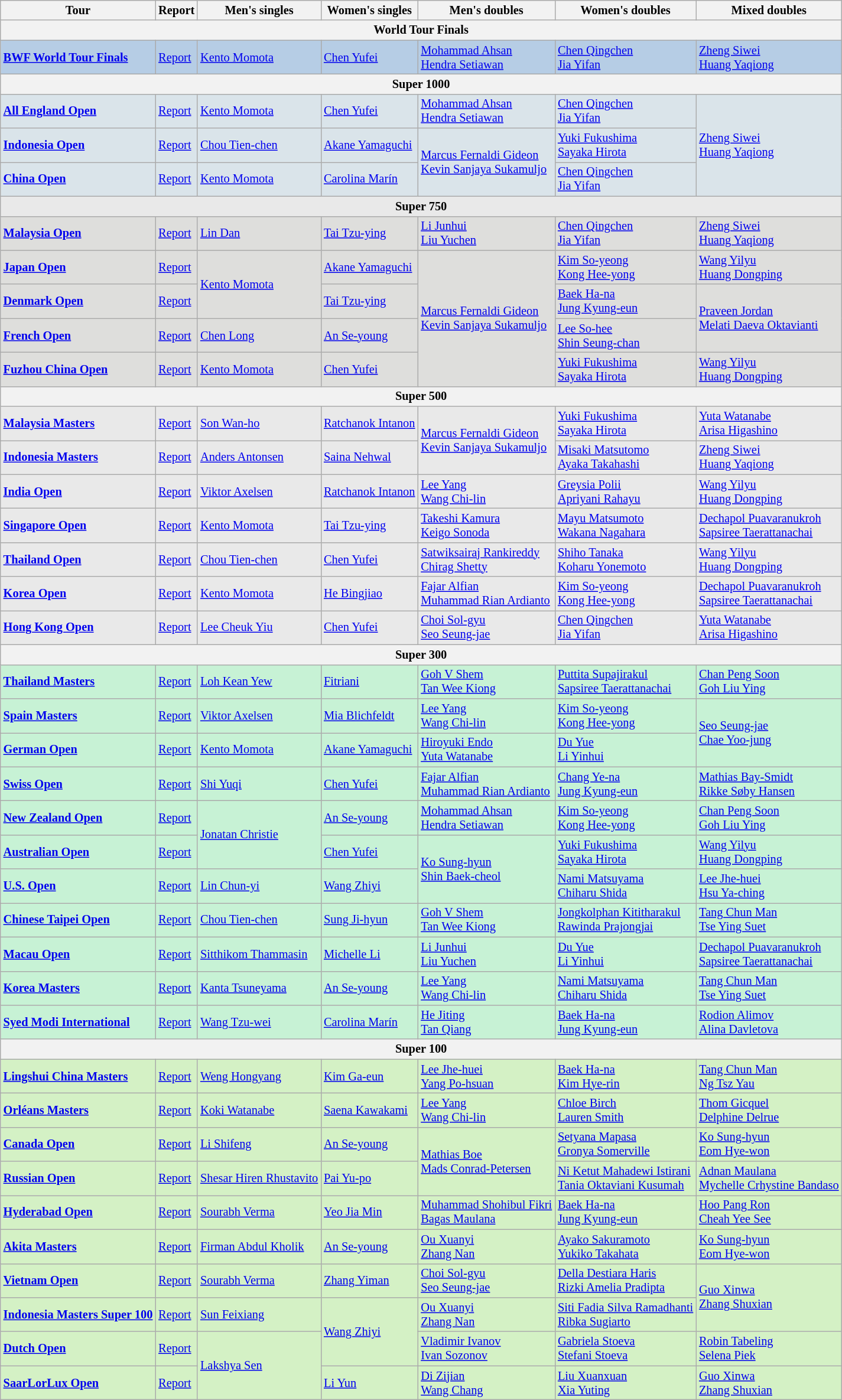<table class=wikitable style="font-size:85%">
<tr>
<th>Tour</th>
<th>Report</th>
<th>Men's singles</th>
<th>Women's singles</th>
<th>Men's doubles</th>
<th>Women's doubles</th>
<th>Mixed doubles</th>
</tr>
<tr>
<th colspan="7">World Tour Finals</th>
</tr>
<tr style="background:#b6cde5;">
<td><strong><a href='#'>BWF World Tour Finals</a></strong></td>
<td><a href='#'>Report</a></td>
<td> <a href='#'>Kento Momota</a></td>
<td> <a href='#'>Chen Yufei</a></td>
<td> <a href='#'>Mohammad Ahsan</a><br> <a href='#'>Hendra Setiawan</a></td>
<td> <a href='#'>Chen Qingchen</a><br> <a href='#'>Jia Yifan</a></td>
<td> <a href='#'>Zheng Siwei</a><br> <a href='#'>Huang Yaqiong</a></td>
</tr>
<tr>
<th colspan="7">Super 1000</th>
</tr>
<tr style="background:#dae4ea;">
<td><strong><a href='#'>All England Open</a></strong></td>
<td><a href='#'>Report</a></td>
<td> <a href='#'>Kento Momota</a></td>
<td> <a href='#'>Chen Yufei</a></td>
<td> <a href='#'>Mohammad Ahsan</a><br> <a href='#'>Hendra Setiawan</a></td>
<td> <a href='#'>Chen Qingchen</a><br> <a href='#'>Jia Yifan</a></td>
<td rowspan=3> <a href='#'>Zheng Siwei</a><br> <a href='#'>Huang Yaqiong</a></td>
</tr>
<tr style="background:#dae4ea;">
<td><strong><a href='#'>Indonesia Open</a></strong></td>
<td><a href='#'>Report</a></td>
<td> <a href='#'>Chou Tien-chen</a></td>
<td> <a href='#'>Akane Yamaguchi</a></td>
<td rowspan=2> <a href='#'>Marcus Fernaldi Gideon</a><br> <a href='#'>Kevin Sanjaya Sukamuljo</a></td>
<td> <a href='#'>Yuki Fukushima</a><br> <a href='#'>Sayaka Hirota</a></td>
</tr>
<tr style="background:#dae4ea;">
<td><strong><a href='#'>China Open</a></strong></td>
<td><a href='#'>Report</a></td>
<td> <a href='#'>Kento Momota</a></td>
<td> <a href='#'>Carolina Marín</a></td>
<td> <a href='#'>Chen Qingchen</a><br> <a href='#'>Jia Yifan</a></td>
</tr>
<tr>
<th style="background:#e9e9e9;" colspan="7">Super 750</th>
</tr>
<tr style="background:#dededc;">
<td><strong><a href='#'>Malaysia Open</a></strong></td>
<td><a href='#'>Report</a></td>
<td> <a href='#'>Lin Dan</a></td>
<td> <a href='#'>Tai Tzu-ying</a></td>
<td> <a href='#'>Li Junhui</a><br> <a href='#'>Liu Yuchen</a></td>
<td> <a href='#'>Chen Qingchen</a><br> <a href='#'>Jia Yifan</a></td>
<td> <a href='#'>Zheng Siwei</a><br> <a href='#'>Huang Yaqiong</a></td>
</tr>
<tr style="background:#dededc;">
<td><strong><a href='#'>Japan Open</a></strong></td>
<td><a href='#'>Report</a></td>
<td rowspan="2"> <a href='#'>Kento Momota</a></td>
<td> <a href='#'>Akane Yamaguchi</a></td>
<td rowspan=4> <a href='#'>Marcus Fernaldi Gideon</a><br> <a href='#'>Kevin Sanjaya Sukamuljo</a></td>
<td> <a href='#'>Kim So-yeong</a><br> <a href='#'>Kong Hee-yong</a></td>
<td> <a href='#'>Wang Yilyu</a><br> <a href='#'>Huang Dongping</a></td>
</tr>
<tr style="background:#dededc;">
<td><strong><a href='#'>Denmark Open</a></strong></td>
<td><a href='#'>Report</a></td>
<td> <a href='#'>Tai Tzu-ying</a></td>
<td> <a href='#'>Baek Ha-na</a><br> <a href='#'>Jung Kyung-eun</a></td>
<td rowspan=2> <a href='#'>Praveen Jordan</a><br> <a href='#'>Melati Daeva Oktavianti</a></td>
</tr>
<tr style="background:#dededc;">
<td><strong><a href='#'>French Open</a></strong></td>
<td><a href='#'>Report</a></td>
<td> <a href='#'>Chen Long</a></td>
<td> <a href='#'>An Se-young</a></td>
<td> <a href='#'>Lee So-hee</a><br> <a href='#'>Shin Seung-chan</a></td>
</tr>
<tr style="background:#dededc;">
<td><strong><a href='#'>Fuzhou China Open</a></strong></td>
<td><a href='#'>Report</a></td>
<td> <a href='#'>Kento Momota</a></td>
<td> <a href='#'>Chen Yufei</a></td>
<td> <a href='#'>Yuki Fukushima</a><br> <a href='#'>Sayaka Hirota</a></td>
<td> <a href='#'>Wang Yilyu</a><br> <a href='#'>Huang Dongping</a></td>
</tr>
<tr>
<th colspan="7">Super 500</th>
</tr>
<tr style="background:#e9e9e9;">
<td><strong><a href='#'>Malaysia Masters</a></strong></td>
<td><a href='#'>Report</a></td>
<td> <a href='#'>Son Wan-ho</a></td>
<td> <a href='#'>Ratchanok Intanon</a></td>
<td rowspan=2> <a href='#'>Marcus Fernaldi Gideon</a><br> <a href='#'>Kevin Sanjaya Sukamuljo</a></td>
<td> <a href='#'>Yuki Fukushima</a><br> <a href='#'>Sayaka Hirota</a></td>
<td> <a href='#'>Yuta Watanabe</a><br> <a href='#'>Arisa Higashino</a></td>
</tr>
<tr style="background:#e9e9e9;">
<td><strong><a href='#'>Indonesia Masters</a></strong></td>
<td><a href='#'>Report</a></td>
<td> <a href='#'>Anders Antonsen</a></td>
<td> <a href='#'>Saina Nehwal</a></td>
<td> <a href='#'>Misaki Matsutomo</a><br> <a href='#'>Ayaka Takahashi</a></td>
<td> <a href='#'>Zheng Siwei</a><br> <a href='#'>Huang Yaqiong</a></td>
</tr>
<tr style="background:#e9e9e9;">
<td><strong><a href='#'>India Open</a></strong></td>
<td><a href='#'>Report</a></td>
<td> <a href='#'>Viktor Axelsen</a></td>
<td> <a href='#'>Ratchanok Intanon</a></td>
<td> <a href='#'>Lee Yang</a><br> <a href='#'>Wang Chi-lin</a></td>
<td> <a href='#'>Greysia Polii</a><br> <a href='#'>Apriyani Rahayu</a></td>
<td> <a href='#'>Wang Yilyu</a><br> <a href='#'>Huang Dongping</a></td>
</tr>
<tr style="background:#e9e9e9;">
<td><strong><a href='#'>Singapore Open</a></strong></td>
<td><a href='#'>Report</a></td>
<td> <a href='#'>Kento Momota</a></td>
<td> <a href='#'>Tai Tzu-ying</a></td>
<td> <a href='#'>Takeshi Kamura</a><br> <a href='#'>Keigo Sonoda</a></td>
<td> <a href='#'>Mayu Matsumoto</a><br> <a href='#'>Wakana Nagahara</a></td>
<td> <a href='#'>Dechapol Puavaranukroh</a><br> <a href='#'>Sapsiree Taerattanachai</a></td>
</tr>
<tr style="background:#e9e9e9;">
<td><strong><a href='#'>Thailand Open</a></strong></td>
<td><a href='#'>Report</a></td>
<td> <a href='#'>Chou Tien-chen</a></td>
<td> <a href='#'>Chen Yufei</a></td>
<td> <a href='#'>Satwiksairaj Rankireddy</a><br> <a href='#'>Chirag Shetty</a></td>
<td> <a href='#'>Shiho Tanaka</a><br> <a href='#'>Koharu Yonemoto</a></td>
<td> <a href='#'>Wang Yilyu</a><br> <a href='#'>Huang Dongping</a></td>
</tr>
<tr style="background:#e9e9e9;">
<td><strong><a href='#'>Korea Open</a></strong></td>
<td><a href='#'>Report</a></td>
<td> <a href='#'>Kento Momota</a></td>
<td> <a href='#'>He Bingjiao</a></td>
<td> <a href='#'>Fajar Alfian</a><br> <a href='#'>Muhammad Rian Ardianto</a></td>
<td> <a href='#'>Kim So-yeong</a><br> <a href='#'>Kong Hee-yong</a></td>
<td> <a href='#'>Dechapol Puavaranukroh</a><br> <a href='#'>Sapsiree Taerattanachai</a></td>
</tr>
<tr style="background:#e9e9e9;">
<td><strong><a href='#'>Hong Kong Open</a></strong></td>
<td><a href='#'>Report</a></td>
<td> <a href='#'>Lee Cheuk Yiu</a></td>
<td> <a href='#'>Chen Yufei</a></td>
<td> <a href='#'>Choi Sol-gyu</a><br> <a href='#'>Seo Seung-jae</a></td>
<td> <a href='#'>Chen Qingchen</a><br> <a href='#'>Jia Yifan</a></td>
<td> <a href='#'>Yuta Watanabe</a><br> <a href='#'>Arisa Higashino</a></td>
</tr>
<tr>
<th colspan="7">Super 300</th>
</tr>
<tr style="background:#c7f2d5;">
<td><strong><a href='#'>Thailand Masters</a></strong></td>
<td><a href='#'>Report</a></td>
<td> <a href='#'>Loh Kean Yew</a></td>
<td> <a href='#'>Fitriani</a></td>
<td> <a href='#'>Goh V Shem</a><br> <a href='#'>Tan Wee Kiong</a></td>
<td> <a href='#'>Puttita Supajirakul</a><br> <a href='#'>Sapsiree Taerattanachai</a></td>
<td> <a href='#'>Chan Peng Soon</a><br> <a href='#'>Goh Liu Ying</a></td>
</tr>
<tr style="background:#c7f2d5;">
<td><strong><a href='#'>Spain Masters</a></strong></td>
<td><a href='#'>Report</a></td>
<td> <a href='#'>Viktor Axelsen</a></td>
<td> <a href='#'>Mia Blichfeldt</a></td>
<td> <a href='#'>Lee Yang</a><br> <a href='#'>Wang Chi-lin</a></td>
<td> <a href='#'>Kim So-yeong</a><br> <a href='#'>Kong Hee-yong</a></td>
<td rowspan=2> <a href='#'>Seo Seung-jae</a><br> <a href='#'>Chae Yoo-jung</a></td>
</tr>
<tr style="background:#c7f2d5;">
<td><strong><a href='#'>German Open</a></strong></td>
<td><a href='#'>Report</a></td>
<td> <a href='#'>Kento Momota</a></td>
<td> <a href='#'>Akane Yamaguchi</a></td>
<td> <a href='#'>Hiroyuki Endo</a><br> <a href='#'>Yuta Watanabe</a></td>
<td> <a href='#'>Du Yue</a><br> <a href='#'>Li Yinhui</a></td>
</tr>
<tr style="background:#c7f2d5;">
<td><strong><a href='#'>Swiss Open</a></strong></td>
<td><a href='#'>Report</a></td>
<td> <a href='#'>Shi Yuqi</a></td>
<td> <a href='#'>Chen Yufei</a></td>
<td> <a href='#'>Fajar Alfian</a><br> <a href='#'>Muhammad Rian Ardianto</a></td>
<td> <a href='#'>Chang Ye-na</a><br> <a href='#'>Jung Kyung-eun</a></td>
<td> <a href='#'>Mathias Bay-Smidt</a><br> <a href='#'>Rikke Søby Hansen</a></td>
</tr>
<tr style="background:#c7f2d5;">
<td><strong><a href='#'>New Zealand Open</a></strong></td>
<td><a href='#'>Report</a></td>
<td rowspan=2> <a href='#'>Jonatan Christie</a></td>
<td> <a href='#'>An Se-young</a></td>
<td> <a href='#'>Mohammad Ahsan</a><br> <a href='#'>Hendra Setiawan</a></td>
<td> <a href='#'>Kim So-yeong</a><br> <a href='#'>Kong Hee-yong</a></td>
<td> <a href='#'>Chan Peng Soon</a><br> <a href='#'>Goh Liu Ying</a></td>
</tr>
<tr style="background:#c7f2d5;">
<td><strong><a href='#'>Australian Open</a></strong></td>
<td><a href='#'>Report</a></td>
<td> <a href='#'>Chen Yufei</a></td>
<td rowspan=2> <a href='#'>Ko Sung-hyun</a><br> <a href='#'>Shin Baek-cheol</a></td>
<td> <a href='#'>Yuki Fukushima</a><br> <a href='#'>Sayaka Hirota</a></td>
<td> <a href='#'>Wang Yilyu</a><br> <a href='#'>Huang Dongping</a></td>
</tr>
<tr style="background:#c7f2d5;">
<td><strong><a href='#'>U.S. Open</a></strong></td>
<td><a href='#'>Report</a></td>
<td> <a href='#'>Lin Chun-yi</a></td>
<td> <a href='#'>Wang Zhiyi</a></td>
<td> <a href='#'>Nami Matsuyama</a><br> <a href='#'>Chiharu Shida</a></td>
<td> <a href='#'>Lee Jhe-huei</a><br> <a href='#'>Hsu Ya-ching</a></td>
</tr>
<tr style="background:#c7f2d5;">
<td><strong><a href='#'>Chinese Taipei Open</a></strong></td>
<td><a href='#'>Report</a></td>
<td> <a href='#'>Chou Tien-chen</a></td>
<td> <a href='#'>Sung Ji-hyun</a></td>
<td> <a href='#'>Goh V Shem</a><br> <a href='#'>Tan Wee Kiong</a></td>
<td> <a href='#'>Jongkolphan Kititharakul</a><br> <a href='#'>Rawinda Prajongjai</a></td>
<td> <a href='#'>Tang Chun Man</a><br> <a href='#'>Tse Ying Suet</a></td>
</tr>
<tr style="background:#c7f2d5;">
<td><strong><a href='#'>Macau Open</a></strong></td>
<td><a href='#'>Report</a></td>
<td> <a href='#'>Sitthikom Thammasin</a></td>
<td> <a href='#'>Michelle Li</a></td>
<td> <a href='#'>Li Junhui</a><br> <a href='#'>Liu Yuchen</a></td>
<td> <a href='#'>Du Yue</a><br> <a href='#'>Li Yinhui</a></td>
<td> <a href='#'>Dechapol Puavaranukroh</a><br> <a href='#'>Sapsiree Taerattanachai</a></td>
</tr>
<tr style="background:#c7f2d5;">
<td><strong><a href='#'>Korea Masters</a></strong></td>
<td><a href='#'>Report</a></td>
<td> <a href='#'>Kanta Tsuneyama</a></td>
<td> <a href='#'>An Se-young</a></td>
<td> <a href='#'>Lee Yang</a><br> <a href='#'>Wang Chi-lin</a></td>
<td> <a href='#'>Nami Matsuyama</a><br> <a href='#'>Chiharu Shida</a></td>
<td> <a href='#'>Tang Chun Man</a><br> <a href='#'>Tse Ying Suet</a></td>
</tr>
<tr style="background:#c7f2d5;">
<td><strong><a href='#'>Syed Modi International</a></strong></td>
<td><a href='#'>Report</a></td>
<td> <a href='#'>Wang Tzu-wei</a></td>
<td> <a href='#'>Carolina Marín</a></td>
<td> <a href='#'>He Jiting</a><br> <a href='#'>Tan Qiang</a></td>
<td> <a href='#'>Baek Ha-na</a><br> <a href='#'>Jung Kyung-eun</a></td>
<td> <a href='#'>Rodion Alimov</a><br> <a href='#'>Alina Davletova</a></td>
</tr>
<tr>
<th colspan="7">Super 100</th>
</tr>
<tr style="background:#d4f1c5;">
<td><strong><a href='#'>Lingshui China Masters</a></strong></td>
<td><a href='#'>Report</a></td>
<td> <a href='#'>Weng Hongyang</a></td>
<td> <a href='#'>Kim Ga-eun</a></td>
<td> <a href='#'>Lee Jhe-huei</a><br> <a href='#'>Yang Po-hsuan</a></td>
<td> <a href='#'>Baek Ha-na</a><br> <a href='#'>Kim Hye-rin</a></td>
<td> <a href='#'>Tang Chun Man</a><br> <a href='#'>Ng Tsz Yau</a></td>
</tr>
<tr style="background:#d4f1c5;">
<td><strong><a href='#'>Orléans Masters</a></strong></td>
<td><a href='#'>Report</a></td>
<td> <a href='#'>Koki Watanabe</a></td>
<td> <a href='#'>Saena Kawakami</a></td>
<td> <a href='#'>Lee Yang</a><br> <a href='#'>Wang Chi-lin</a></td>
<td> <a href='#'>Chloe Birch</a><br> <a href='#'>Lauren Smith</a></td>
<td> <a href='#'>Thom Gicquel</a><br> <a href='#'>Delphine Delrue</a></td>
</tr>
<tr style="background:#d4f1c5;">
<td><strong><a href='#'>Canada Open</a></strong></td>
<td><a href='#'>Report</a></td>
<td> <a href='#'>Li Shifeng</a></td>
<td> <a href='#'>An Se-young</a></td>
<td rowspan=2> <a href='#'>Mathias Boe</a><br> <a href='#'>Mads Conrad-Petersen</a></td>
<td> <a href='#'>Setyana Mapasa</a><br> <a href='#'>Gronya Somerville</a></td>
<td> <a href='#'>Ko Sung-hyun</a><br> <a href='#'>Eom Hye-won</a></td>
</tr>
<tr style="background:#d4f1c5;">
<td><strong><a href='#'>Russian Open</a></strong></td>
<td><a href='#'>Report</a></td>
<td> <a href='#'>Shesar Hiren Rhustavito</a></td>
<td> <a href='#'>Pai Yu-po</a></td>
<td> <a href='#'>Ni Ketut Mahadewi Istirani</a><br> <a href='#'>Tania Oktaviani Kusumah</a></td>
<td> <a href='#'>Adnan Maulana</a><br> <a href='#'>Mychelle Crhystine Bandaso</a></td>
</tr>
<tr style="background:#d4f1c5;">
<td><strong><a href='#'>Hyderabad Open</a></strong></td>
<td><a href='#'>Report</a></td>
<td> <a href='#'>Sourabh Verma</a></td>
<td> <a href='#'>Yeo Jia Min</a></td>
<td> <a href='#'>Muhammad Shohibul Fikri</a><br> <a href='#'>Bagas Maulana</a></td>
<td> <a href='#'>Baek Ha-na</a><br> <a href='#'>Jung Kyung-eun</a></td>
<td> <a href='#'>Hoo Pang Ron</a><br> <a href='#'>Cheah Yee See</a></td>
</tr>
<tr style="background:#d4f1c5;">
<td><strong><a href='#'>Akita Masters</a></strong></td>
<td><a href='#'>Report</a></td>
<td> <a href='#'>Firman Abdul Kholik</a></td>
<td> <a href='#'>An Se-young</a></td>
<td> <a href='#'>Ou Xuanyi</a><br> <a href='#'>Zhang Nan</a></td>
<td> <a href='#'>Ayako Sakuramoto</a><br> <a href='#'>Yukiko Takahata</a></td>
<td> <a href='#'>Ko Sung-hyun</a><br> <a href='#'>Eom Hye-won</a></td>
</tr>
<tr style="background:#d4f1c5;">
<td><strong><a href='#'>Vietnam Open</a></strong></td>
<td><a href='#'>Report</a></td>
<td> <a href='#'>Sourabh Verma</a></td>
<td> <a href='#'>Zhang Yiman</a></td>
<td> <a href='#'>Choi Sol-gyu</a><br> <a href='#'>Seo Seung-jae</a></td>
<td> <a href='#'>Della Destiara Haris</a><br> <a href='#'>Rizki Amelia Pradipta</a></td>
<td rowspan=2> <a href='#'>Guo Xinwa</a><br> <a href='#'>Zhang Shuxian</a></td>
</tr>
<tr style="background:#d4f1c5;">
<td><strong><a href='#'>Indonesia Masters Super 100</a></strong></td>
<td><a href='#'>Report</a></td>
<td> <a href='#'>Sun Feixiang</a></td>
<td rowspan=2> <a href='#'>Wang Zhiyi</a></td>
<td> <a href='#'>Ou Xuanyi</a><br> <a href='#'>Zhang Nan</a></td>
<td> <a href='#'>Siti Fadia Silva Ramadhanti</a><br> <a href='#'>Ribka Sugiarto</a></td>
</tr>
<tr style="background:#d4f1c5;">
<td><strong><a href='#'>Dutch Open</a></strong></td>
<td><a href='#'>Report</a></td>
<td rowspan=2> <a href='#'>Lakshya Sen</a></td>
<td> <a href='#'>Vladimir Ivanov</a><br> <a href='#'>Ivan Sozonov</a></td>
<td> <a href='#'>Gabriela Stoeva</a><br> <a href='#'>Stefani Stoeva</a></td>
<td> <a href='#'>Robin Tabeling</a><br> <a href='#'>Selena Piek</a></td>
</tr>
<tr style="background:#d4f1c5;">
<td><strong><a href='#'>SaarLorLux Open</a></strong></td>
<td><a href='#'>Report</a></td>
<td> <a href='#'>Li Yun</a></td>
<td> <a href='#'>Di Zijian</a><br> <a href='#'>Wang Chang</a></td>
<td> <a href='#'>Liu Xuanxuan</a><br> <a href='#'>Xia Yuting</a></td>
<td> <a href='#'>Guo Xinwa</a><br> <a href='#'>Zhang Shuxian</a></td>
</tr>
</table>
